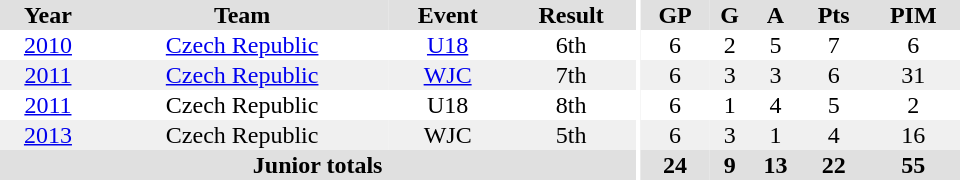<table border="0" cellpadding="1" cellspacing="0" ID="Table3" style="text-align:center; width:40em;">
<tr bgcolor="#e0e0e0">
<th>Year</th>
<th>Team</th>
<th>Event</th>
<th>Result</th>
<th rowspan="99" bgcolor="#ffffff"></th>
<th>GP</th>
<th>G</th>
<th>A</th>
<th>Pts</th>
<th>PIM</th>
</tr>
<tr>
<td><a href='#'>2010</a></td>
<td><a href='#'>Czech Republic</a></td>
<td><a href='#'>U18</a></td>
<td>6th</td>
<td>6</td>
<td>2</td>
<td>5</td>
<td>7</td>
<td>6</td>
</tr>
<tr bgcolor="#f0f0f0">
<td><a href='#'>2011</a></td>
<td><a href='#'>Czech Republic</a></td>
<td><a href='#'>WJC</a></td>
<td>7th</td>
<td>6</td>
<td>3</td>
<td>3</td>
<td>6</td>
<td>31</td>
</tr>
<tr>
<td><a href='#'>2011</a></td>
<td>Czech Republic</td>
<td>U18</td>
<td>8th</td>
<td>6</td>
<td>1</td>
<td>4</td>
<td>5</td>
<td>2</td>
</tr>
<tr bgcolor="#f0f0f0">
<td><a href='#'>2013</a></td>
<td>Czech Republic</td>
<td>WJC</td>
<td>5th</td>
<td>6</td>
<td>3</td>
<td>1</td>
<td>4</td>
<td>16</td>
</tr>
<tr bgcolor="#e0e0e0">
<th colspan="4">Junior totals</th>
<th>24</th>
<th>9</th>
<th>13</th>
<th>22</th>
<th>55</th>
</tr>
</table>
